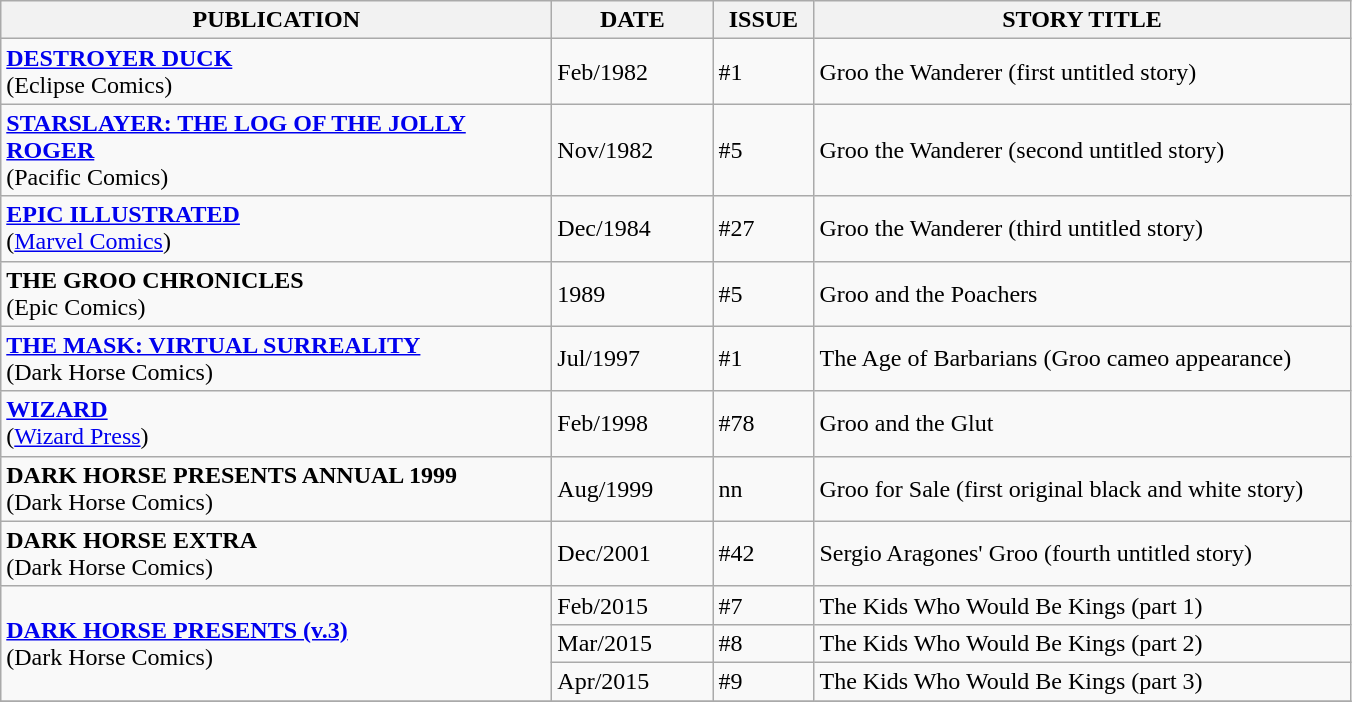<table class="wikitable">
<tr>
<th width="360"><strong>PUBLICATION</strong></th>
<th width="100"><strong>DATE</strong></th>
<th width="60"><strong>ISSUE</strong></th>
<th width="350"><strong>STORY TITLE</strong></th>
</tr>
<tr>
<td><strong><a href='#'>DESTROYER DUCK</a></strong><br>(Eclipse Comics)</td>
<td>Feb/1982</td>
<td>#1</td>
<td>Groo the Wanderer (first untitled story)</td>
</tr>
<tr>
<td><strong><a href='#'>STARSLAYER: THE LOG OF THE JOLLY ROGER</a></strong><br>(Pacific Comics)</td>
<td>Nov/1982</td>
<td>#5</td>
<td>Groo the Wanderer (second untitled story)</td>
</tr>
<tr>
<td><strong><a href='#'>EPIC ILLUSTRATED</a></strong><br>(<a href='#'>Marvel Comics</a>)</td>
<td>Dec/1984</td>
<td>#27</td>
<td>Groo the Wanderer (third untitled story)</td>
</tr>
<tr>
<td><strong>THE GROO CHRONICLES</strong><br>(Epic Comics)</td>
<td>1989</td>
<td>#5</td>
<td>Groo and the Poachers</td>
</tr>
<tr>
<td><strong><a href='#'>THE MASK: VIRTUAL SURREALITY</a></strong><br>(Dark Horse Comics)</td>
<td>Jul/1997</td>
<td>#1</td>
<td>The Age of Barbarians (Groo cameo appearance)</td>
</tr>
<tr>
<td><strong><a href='#'>WIZARD</a></strong><br>(<a href='#'>Wizard Press</a>)</td>
<td>Feb/1998</td>
<td>#78</td>
<td>Groo and the Glut</td>
</tr>
<tr>
<td><strong>DARK HORSE PRESENTS ANNUAL 1999</strong><br>(Dark Horse Comics)</td>
<td>Aug/1999</td>
<td>nn</td>
<td>Groo for Sale (first original black and white story)</td>
</tr>
<tr>
<td><strong>DARK HORSE EXTRA</strong><br>(Dark Horse Comics)</td>
<td>Dec/2001</td>
<td>#42</td>
<td>Sergio Aragones' Groo (fourth untitled story)</td>
</tr>
<tr>
<td rowspan=3><strong><a href='#'>DARK HORSE PRESENTS (v.3)</a></strong><br>(Dark Horse Comics)</td>
<td>Feb/2015</td>
<td>#7</td>
<td>The Kids Who Would Be Kings (part 1)</td>
</tr>
<tr>
<td>Mar/2015</td>
<td>#8</td>
<td>The Kids Who Would Be Kings (part 2)</td>
</tr>
<tr>
<td>Apr/2015</td>
<td>#9</td>
<td>The Kids Who Would Be Kings (part 3)</td>
</tr>
<tr>
</tr>
</table>
